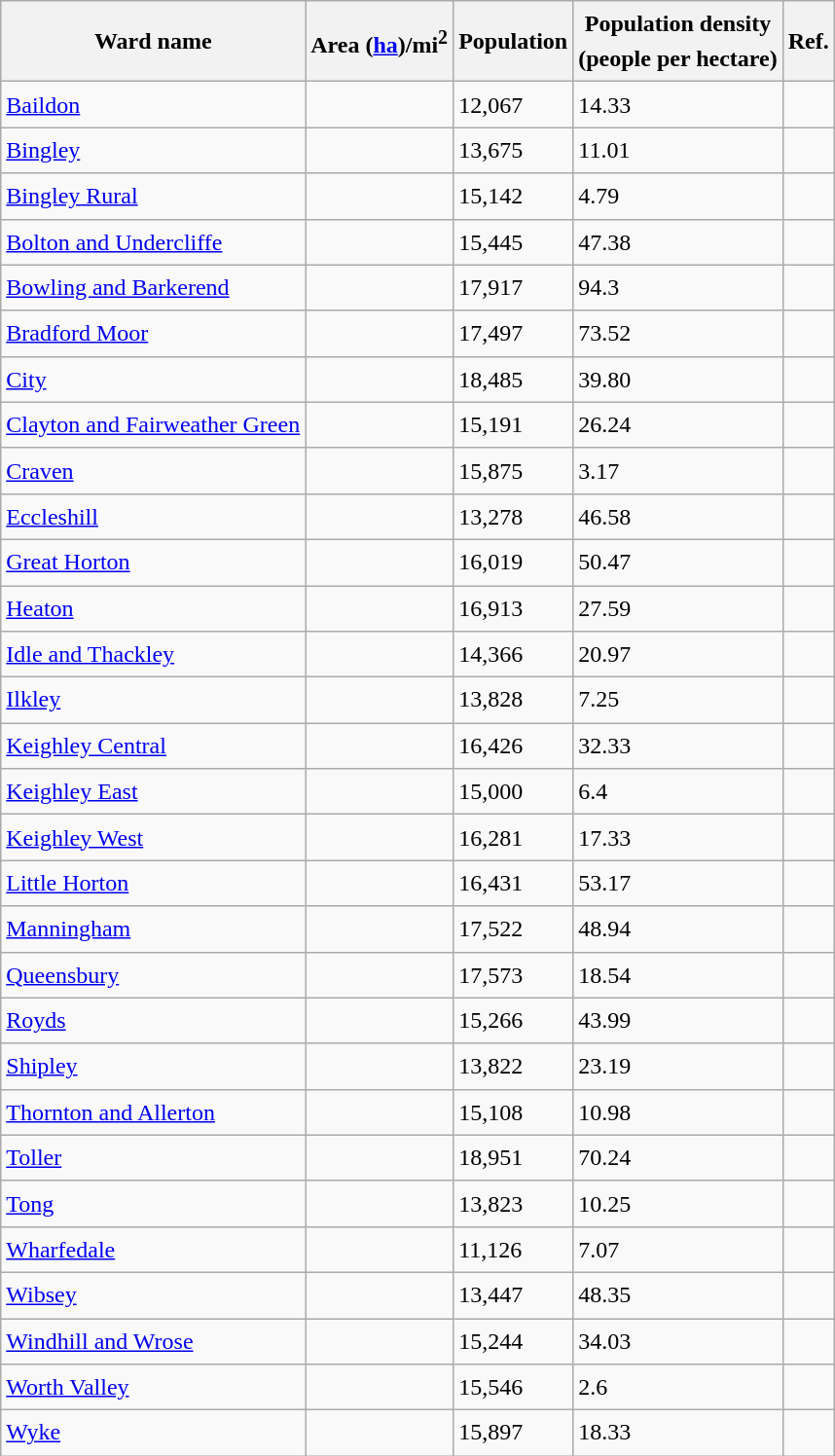<table class="wikitable sortable" style="border:0; text-align:left; line-height:150%;">
<tr>
<th>Ward name</th>
<th>Area (<a href='#'>ha</a>)/mi<sup>2</sup></th>
<th>Population</th>
<th>Population density<br>(people per hectare)</th>
<th class="unsortable">Ref.</th>
</tr>
<tr>
<td><a href='#'>Baildon</a></td>
<td></td>
<td>12,067</td>
<td>14.33</td>
<td></td>
</tr>
<tr>
<td><a href='#'>Bingley</a></td>
<td></td>
<td>13,675</td>
<td>11.01</td>
<td></td>
</tr>
<tr>
<td><a href='#'>Bingley Rural</a></td>
<td></td>
<td>15,142</td>
<td>4.79</td>
<td></td>
</tr>
<tr>
<td><a href='#'>Bolton and Undercliffe</a></td>
<td></td>
<td>15,445</td>
<td>47.38</td>
<td></td>
</tr>
<tr>
<td><a href='#'>Bowling and Barkerend</a></td>
<td></td>
<td>17,917</td>
<td>94.3</td>
<td></td>
</tr>
<tr>
<td><a href='#'>Bradford Moor</a></td>
<td></td>
<td>17,497</td>
<td>73.52</td>
<td></td>
</tr>
<tr>
<td><a href='#'>City</a></td>
<td></td>
<td>18,485</td>
<td>39.80</td>
<td></td>
</tr>
<tr>
<td><a href='#'>Clayton and Fairweather Green</a></td>
<td></td>
<td>15,191</td>
<td>26.24</td>
<td></td>
</tr>
<tr>
<td><a href='#'>Craven</a></td>
<td></td>
<td>15,875</td>
<td>3.17</td>
<td></td>
</tr>
<tr>
<td><a href='#'>Eccleshill</a></td>
<td></td>
<td>13,278</td>
<td>46.58</td>
<td></td>
</tr>
<tr>
<td><a href='#'>Great Horton</a></td>
<td></td>
<td>16,019</td>
<td>50.47</td>
<td></td>
</tr>
<tr>
<td><a href='#'>Heaton</a></td>
<td></td>
<td>16,913</td>
<td>27.59</td>
<td></td>
</tr>
<tr>
<td><a href='#'>Idle and Thackley</a></td>
<td></td>
<td>14,366</td>
<td>20.97</td>
<td></td>
</tr>
<tr>
<td><a href='#'>Ilkley</a></td>
<td></td>
<td>13,828</td>
<td>7.25</td>
<td></td>
</tr>
<tr>
<td><a href='#'>Keighley Central</a></td>
<td></td>
<td>16,426</td>
<td>32.33</td>
<td></td>
</tr>
<tr>
<td><a href='#'>Keighley East</a></td>
<td></td>
<td>15,000</td>
<td>6.4</td>
<td></td>
</tr>
<tr>
<td><a href='#'>Keighley West</a></td>
<td></td>
<td>16,281</td>
<td>17.33</td>
<td></td>
</tr>
<tr>
<td><a href='#'>Little Horton</a></td>
<td></td>
<td>16,431</td>
<td>53.17</td>
<td></td>
</tr>
<tr>
<td><a href='#'>Manningham</a></td>
<td></td>
<td>17,522</td>
<td>48.94</td>
<td></td>
</tr>
<tr>
<td><a href='#'>Queensbury</a></td>
<td></td>
<td>17,573</td>
<td>18.54</td>
<td></td>
</tr>
<tr>
<td><a href='#'>Royds</a></td>
<td></td>
<td>15,266</td>
<td>43.99</td>
<td></td>
</tr>
<tr>
<td><a href='#'>Shipley</a></td>
<td></td>
<td>13,822</td>
<td>23.19</td>
<td></td>
</tr>
<tr>
<td><a href='#'>Thornton and Allerton</a></td>
<td></td>
<td>15,108</td>
<td>10.98</td>
<td></td>
</tr>
<tr>
<td><a href='#'>Toller</a></td>
<td></td>
<td>18,951</td>
<td>70.24</td>
<td></td>
</tr>
<tr>
<td><a href='#'>Tong</a></td>
<td></td>
<td>13,823</td>
<td>10.25</td>
<td></td>
</tr>
<tr>
<td><a href='#'>Wharfedale</a></td>
<td></td>
<td>11,126</td>
<td>7.07</td>
<td></td>
</tr>
<tr>
<td><a href='#'>Wibsey</a></td>
<td></td>
<td>13,447</td>
<td>48.35</td>
<td></td>
</tr>
<tr>
<td><a href='#'>Windhill and Wrose</a></td>
<td></td>
<td>15,244</td>
<td>34.03</td>
<td></td>
</tr>
<tr>
<td><a href='#'>Worth Valley</a></td>
<td></td>
<td>15,546</td>
<td>2.6</td>
<td></td>
</tr>
<tr>
<td><a href='#'>Wyke</a></td>
<td></td>
<td>15,897</td>
<td>18.33</td>
<td></td>
</tr>
</table>
